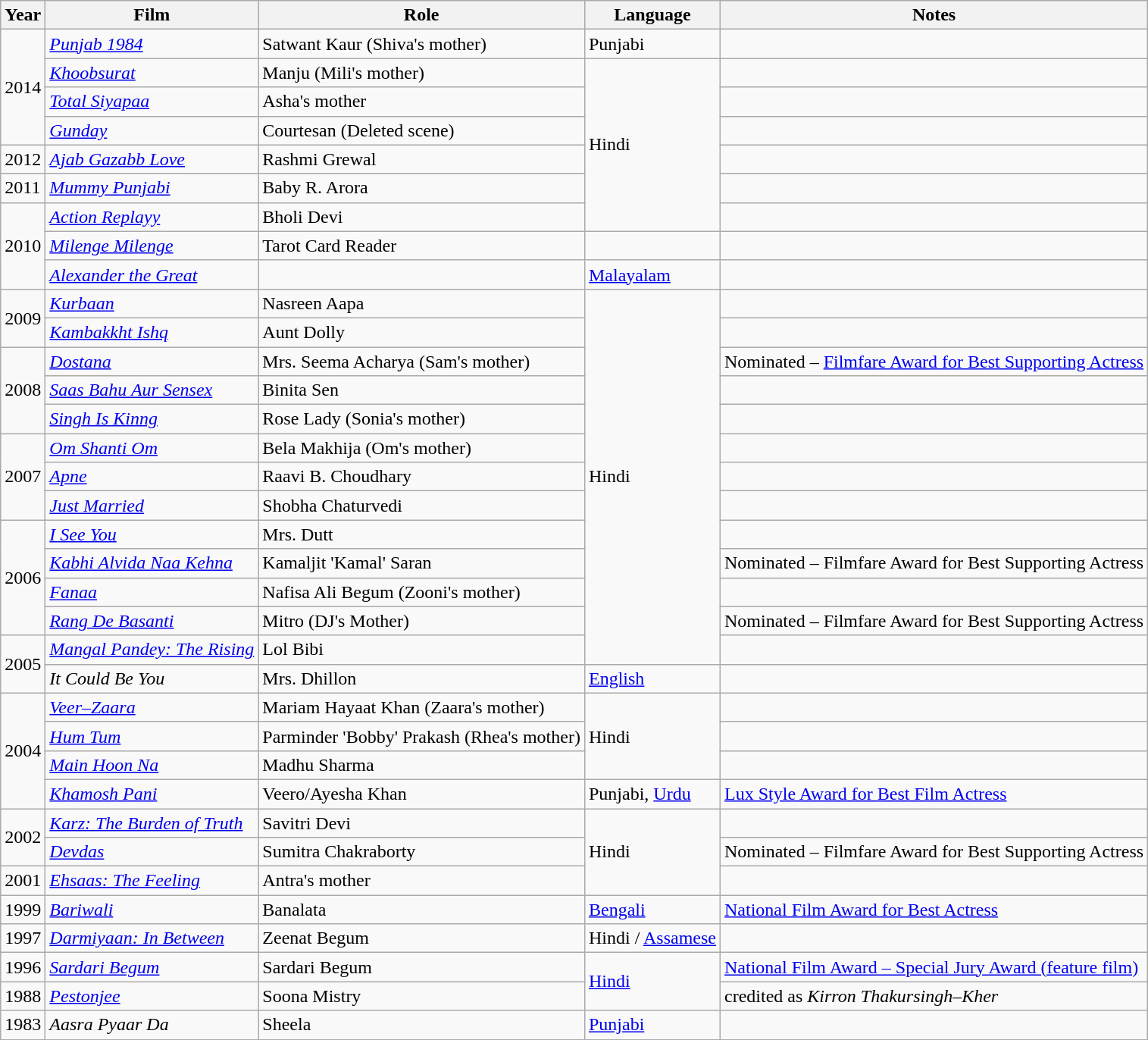<table class="wikitable sortable">
<tr>
<th>Year</th>
<th>Film</th>
<th>Role</th>
<th>Language</th>
<th>Notes</th>
</tr>
<tr>
<td rowspan="4">2014</td>
<td><em><a href='#'>Punjab 1984</a></em></td>
<td>Satwant Kaur (Shiva's mother)</td>
<td>Punjabi</td>
<td></td>
</tr>
<tr>
<td><em><a href='#'>Khoobsurat</a></em></td>
<td>Manju (Mili's mother)</td>
<td rowspan="6">Hindi</td>
<td></td>
</tr>
<tr>
<td><em><a href='#'>Total Siyapaa</a></em></td>
<td>Asha's mother</td>
<td></td>
</tr>
<tr>
<td><em><a href='#'>Gunday</a></em></td>
<td>Courtesan (Deleted scene)</td>
<td></td>
</tr>
<tr>
<td>2012</td>
<td><em><a href='#'>Ajab Gazabb Love</a></em></td>
<td>Rashmi Grewal</td>
<td></td>
</tr>
<tr>
<td>2011</td>
<td><em><a href='#'>Mummy Punjabi</a></em></td>
<td>Baby R. Arora</td>
<td></td>
</tr>
<tr>
<td rowspan="3">2010</td>
<td><em><a href='#'>Action Replayy</a></em></td>
<td>Bholi Devi</td>
<td></td>
</tr>
<tr>
<td><em><a href='#'>Milenge Milenge</a></em></td>
<td>Tarot Card Reader</td>
<td></td>
</tr>
<tr>
<td><em><a href='#'>Alexander the Great</a></em></td>
<td></td>
<td><a href='#'>Malayalam</a></td>
<td></td>
</tr>
<tr>
<td rowspan="2">2009</td>
<td><em><a href='#'>Kurbaan</a></em></td>
<td>Nasreen Aapa</td>
<td rowspan="13">Hindi</td>
<td></td>
</tr>
<tr>
<td><em><a href='#'>Kambakkht Ishq</a></em></td>
<td>Aunt Dolly</td>
<td></td>
</tr>
<tr>
<td rowspan="3">2008</td>
<td><em><a href='#'>Dostana</a></em></td>
<td>Mrs. Seema Acharya (Sam's mother)</td>
<td>Nominated – <a href='#'>Filmfare Award for Best Supporting Actress</a></td>
</tr>
<tr>
<td><em><a href='#'>Saas Bahu Aur Sensex</a></em></td>
<td>Binita Sen</td>
<td></td>
</tr>
<tr>
<td><em><a href='#'>Singh Is Kinng</a></em></td>
<td>Rose Lady (Sonia's mother)</td>
<td></td>
</tr>
<tr>
<td rowspan="3">2007</td>
<td><em><a href='#'>Om Shanti Om</a></em></td>
<td>Bela Makhija (Om's mother)</td>
<td></td>
</tr>
<tr>
<td><em><a href='#'>Apne</a></em></td>
<td>Raavi B. Choudhary</td>
<td></td>
</tr>
<tr>
<td><em><a href='#'>Just Married</a></em></td>
<td>Shobha Chaturvedi</td>
<td></td>
</tr>
<tr>
<td rowspan="4">2006</td>
<td><em><a href='#'>I See You</a></em></td>
<td>Mrs. Dutt</td>
<td></td>
</tr>
<tr>
<td><em><a href='#'>Kabhi Alvida Naa Kehna</a></em></td>
<td>Kamaljit 'Kamal' Saran</td>
<td>Nominated – Filmfare Award for Best Supporting Actress</td>
</tr>
<tr>
<td><em><a href='#'>Fanaa</a></em></td>
<td>Nafisa Ali Begum (Zooni's mother)</td>
<td></td>
</tr>
<tr>
<td><em><a href='#'>Rang De Basanti</a></em></td>
<td>Mitro (DJ's Mother)</td>
<td>Nominated – Filmfare Award for Best Supporting Actress</td>
</tr>
<tr>
<td rowspan="2">2005</td>
<td><em><a href='#'>Mangal Pandey: The Rising</a></em></td>
<td>Lol Bibi</td>
<td></td>
</tr>
<tr>
<td><em>It Could Be You</em></td>
<td>Mrs. Dhillon</td>
<td><a href='#'>English</a></td>
<td></td>
</tr>
<tr>
<td rowspan="4">2004</td>
<td><em><a href='#'>Veer–Zaara</a></em></td>
<td>Mariam Hayaat Khan (Zaara's mother)</td>
<td rowspan="3">Hindi</td>
<td></td>
</tr>
<tr>
<td><em><a href='#'>Hum Tum</a></em></td>
<td>Parminder 'Bobby' Prakash (Rhea's mother)</td>
<td></td>
</tr>
<tr>
<td><em><a href='#'>Main Hoon Na</a></em></td>
<td>Madhu Sharma</td>
<td></td>
</tr>
<tr>
<td><em><a href='#'>Khamosh Pani</a></em></td>
<td>Veero/Ayesha Khan</td>
<td>Punjabi, <a href='#'>Urdu</a></td>
<td><a href='#'>Lux Style Award for Best Film Actress</a></td>
</tr>
<tr>
<td rowspan="2">2002</td>
<td><em><a href='#'>Karz: The Burden of Truth</a></em></td>
<td>Savitri Devi</td>
<td rowspan="3">Hindi</td>
<td></td>
</tr>
<tr>
<td><em><a href='#'>Devdas</a></em></td>
<td>Sumitra Chakraborty</td>
<td>Nominated – Filmfare Award for Best Supporting Actress</td>
</tr>
<tr>
<td>2001</td>
<td><em><a href='#'>Ehsaas: The Feeling</a></em></td>
<td>Antra's mother</td>
<td></td>
</tr>
<tr>
<td>1999</td>
<td><em><a href='#'>Bariwali</a></em></td>
<td>Banalata</td>
<td><a href='#'>Bengali</a></td>
<td><a href='#'>National Film Award for Best Actress</a></td>
</tr>
<tr>
<td>1997</td>
<td><em><a href='#'>Darmiyaan: In Between</a></em></td>
<td>Zeenat Begum</td>
<td>Hindi / <a href='#'>Assamese</a></td>
<td></td>
</tr>
<tr>
<td>1996</td>
<td><em><a href='#'>Sardari Begum</a></em></td>
<td>Sardari Begum</td>
<td rowspan="2"><a href='#'>Hindi</a></td>
<td><a href='#'>National Film Award – Special Jury Award (feature film)</a></td>
</tr>
<tr>
<td>1988</td>
<td><em><a href='#'>Pestonjee</a></em></td>
<td>Soona Mistry</td>
<td>credited as <em>Kirron Thakursingh–Kher</em></td>
</tr>
<tr>
<td>1983</td>
<td><em>Aasra Pyaar Da</em></td>
<td>Sheela</td>
<td><a href='#'>Punjabi</a></td>
<td></td>
</tr>
</table>
